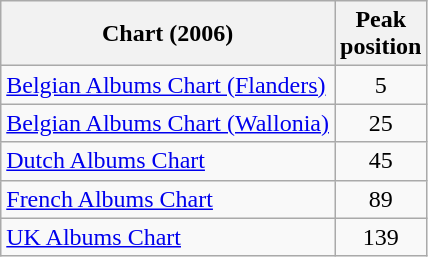<table class="wikitable sortable">
<tr>
<th>Chart (2006)</th>
<th>Peak<br>position</th>
</tr>
<tr>
<td><a href='#'>Belgian Albums Chart (Flanders)</a></td>
<td style="text-align:center;">5</td>
</tr>
<tr>
<td><a href='#'>Belgian Albums Chart (Wallonia)</a></td>
<td style="text-align:center;">25</td>
</tr>
<tr>
<td><a href='#'>Dutch Albums Chart</a></td>
<td style="text-align:center;">45</td>
</tr>
<tr>
<td><a href='#'>French Albums Chart</a></td>
<td style="text-align:center;">89</td>
</tr>
<tr>
<td><a href='#'>UK Albums Chart</a></td>
<td style="text-align:center;">139</td>
</tr>
</table>
